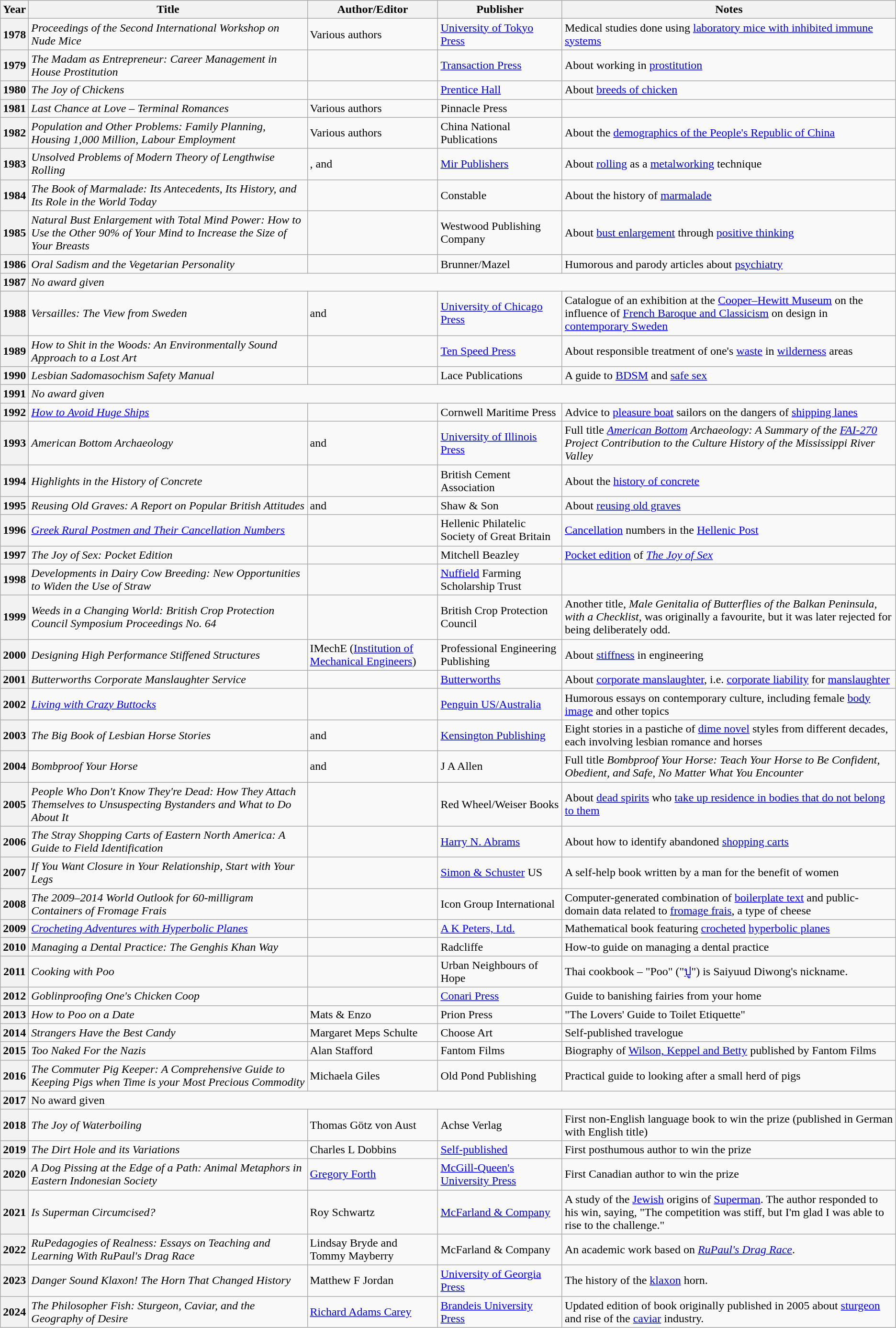<table class="wikitable plainrowheaders">
<tr>
<th scope="col">Year</th>
<th scope="col">Title</th>
<th scope="col">Author/Editor</th>
<th scope="col">Publisher</th>
<th scope="col" class="unsortable">Notes</th>
</tr>
<tr>
<th scope=row>1978</th>
<td><em>Proceedings of the Second International Workshop on Nude Mice</em></td>
<td>Various authors</td>
<td><a href='#'>University of Tokyo Press</a></td>
<td>Medical studies done using <a href='#'>laboratory mice with inhibited immune systems</a></td>
</tr>
<tr>
<th scope=row>1979</th>
<td><em>The Madam as Entrepreneur: Career Management in House Prostitution</em></td>
<td></td>
<td><a href='#'>Transaction Press</a></td>
<td>About working in <a href='#'>prostitution</a></td>
</tr>
<tr>
<th scope=row>1980</th>
<td><em>The Joy of Chickens</em></td>
<td></td>
<td><a href='#'>Prentice Hall</a></td>
<td>About <a href='#'>breeds of chicken</a></td>
</tr>
<tr>
<th scope=row>1981</th>
<td><em>Last Chance at Love – Terminal Romances</em></td>
<td>Various authors</td>
<td>Pinnacle Press</td>
<td></td>
</tr>
<tr>
<th scope=row>1982</th>
<td><em>Population and Other Problems: Family Planning, Housing 1,000 Million, Labour Employment</em></td>
<td>Various authors</td>
<td>China National Publications</td>
<td>About the <a href='#'>demographics of the People's Republic of China</a></td>
</tr>
<tr>
<th scope=row>1983</th>
<td><em>Unsolved Problems of Modern Theory of Lengthwise Rolling</em></td>
<td>,  and </td>
<td><a href='#'>Mir Publishers</a></td>
<td>About <a href='#'>rolling</a> as a <a href='#'>metalworking</a> technique</td>
</tr>
<tr>
<th scope=row>1984</th>
<td><em>The Book of Marmalade: Its Antecedents, Its History, and Its Role in the World Today</em></td>
<td></td>
<td>Constable</td>
<td>About the history of <a href='#'>marmalade</a></td>
</tr>
<tr>
<th scope=row>1985</th>
<td><em>Natural Bust Enlargement with Total Mind Power: How to Use the Other 90% of Your Mind to Increase the Size of Your Breasts</em></td>
<td></td>
<td>Westwood Publishing Company</td>
<td>About <a href='#'>bust enlargement</a> through <a href='#'>positive thinking</a></td>
</tr>
<tr>
<th scope=row>1986</th>
<td><em>Oral Sadism and the Vegetarian Personality</em></td>
<td></td>
<td>Brunner/Mazel</td>
<td>Humorous and parody articles about <a href='#'>psychiatry</a></td>
</tr>
<tr>
<th scope=row>1987</th>
<td colspan=4><em>No award given</em></td>
</tr>
<tr>
<th scope=row>1988</th>
<td><em>Versailles: The View from Sweden</em></td>
<td> and </td>
<td><a href='#'>University of Chicago Press</a></td>
<td>Catalogue of an exhibition at the <a href='#'>Cooper–Hewitt Museum</a> on the influence of <a href='#'>French Baroque and Classicism</a> on design in <a href='#'>contemporary Sweden</a></td>
</tr>
<tr>
<th scope=row>1989</th>
<td><em>How to Shit in the Woods: An Environmentally Sound Approach to a Lost Art</em></td>
<td></td>
<td><a href='#'>Ten Speed Press</a></td>
<td>About responsible treatment of one's <a href='#'>waste</a> in <a href='#'>wilderness</a> areas</td>
</tr>
<tr>
<th scope=row>1990</th>
<td><em>Lesbian Sadomasochism Safety Manual</em></td>
<td></td>
<td>Lace Publications</td>
<td>A guide to <a href='#'>BDSM</a> and <a href='#'>safe sex</a></td>
</tr>
<tr>
<th scope=row>1991</th>
<td colspan=4><em>No award given</em></td>
</tr>
<tr>
<th scope=row>1992</th>
<td><em><a href='#'>How to Avoid Huge Ships</a></em></td>
<td></td>
<td>Cornwell Maritime Press</td>
<td>Advice to <a href='#'>pleasure boat</a> sailors on the dangers of <a href='#'>shipping lanes</a></td>
</tr>
<tr>
<th scope=row>1993</th>
<td><em>American Bottom Archaeology</em></td>
<td> and </td>
<td><a href='#'>University of Illinois Press</a></td>
<td>Full title <em><a href='#'>American Bottom</a> Archaeology: A Summary of the <a href='#'>FAI-270</a> Project Contribution to the Culture History of the Mississippi River Valley</em></td>
</tr>
<tr>
<th scope=row>1994</th>
<td><em>Highlights in the History of Concrete</em></td>
<td></td>
<td>British Cement Association</td>
<td>About the <a href='#'>history of concrete</a></td>
</tr>
<tr>
<th scope=row>1995</th>
<td><em>Reusing Old Graves: A Report on Popular British Attitudes</em></td>
<td> and </td>
<td>Shaw & Son</td>
<td>About <a href='#'>reusing old graves</a></td>
</tr>
<tr>
<th scope=row>1996</th>
<td><em><a href='#'>Greek Rural Postmen and Their Cancellation Numbers</a></em></td>
<td></td>
<td>Hellenic Philatelic Society of Great Britain</td>
<td><a href='#'>Cancellation</a> numbers in the <a href='#'>Hellenic Post</a></td>
</tr>
<tr>
<th scope=row>1997</th>
<td><em>The Joy of Sex: Pocket Edition</em></td>
<td></td>
<td>Mitchell Beazley</td>
<td><a href='#'>Pocket edition</a> of <em><a href='#'>The Joy of Sex</a></em></td>
</tr>
<tr>
<th scope=row>1998</th>
<td><em>Developments in Dairy Cow Breeding: New Opportunities to Widen the Use of Straw</em></td>
<td></td>
<td><a href='#'>Nuffield</a> Farming Scholarship Trust</td>
<td></td>
</tr>
<tr>
<th scope=row>1999</th>
<td><em>Weeds in a Changing World: British Crop Protection Council Symposium Proceedings No. 64</em></td>
<td></td>
<td>British Crop Protection Council</td>
<td>Another title, <em>Male Genitalia of Butterflies of the Balkan Peninsula, with a Checklist</em>, was originally a favourite, but it was later rejected for being deliberately odd.</td>
</tr>
<tr>
<th scope=row>2000</th>
<td><em>Designing High Performance Stiffened Structures</em></td>
<td>IMechE (<a href='#'>Institution of Mechanical Engineers</a>)</td>
<td>Professional Engineering Publishing</td>
<td>About <a href='#'>stiffness</a> in engineering</td>
</tr>
<tr>
<th scope=row>2001</th>
<td><em>Butterworths Corporate Manslaughter Service</em></td>
<td></td>
<td><a href='#'>Butterworths</a></td>
<td>About <a href='#'>corporate manslaughter</a>, i.e. <a href='#'>corporate liability</a> for <a href='#'>manslaughter</a></td>
</tr>
<tr>
<th scope=row>2002</th>
<td><em><a href='#'>Living with Crazy Buttocks</a></em></td>
<td></td>
<td><a href='#'>Penguin US/Australia</a></td>
<td>Humorous essays on contemporary culture, including female <a href='#'>body image</a> and other topics</td>
</tr>
<tr>
<th scope=row>2003</th>
<td><em>The Big Book of Lesbian Horse Stories</em></td>
<td> and </td>
<td><a href='#'>Kensington Publishing</a></td>
<td>Eight stories in a pastiche of <a href='#'>dime novel</a> styles from different decades, each involving lesbian romance and horses</td>
</tr>
<tr>
<th scope=row>2004</th>
<td><em>Bombproof Your Horse</em></td>
<td> and </td>
<td>J A Allen</td>
<td>Full title <em>Bombproof Your Horse: Teach Your Horse to Be Confident, Obedient, and Safe, No Matter What You Encounter</em></td>
</tr>
<tr>
<th scope=row>2005</th>
<td><em>People Who Don't Know They're Dead: How They Attach Themselves to Unsuspecting Bystanders and What to Do About It</em></td>
<td></td>
<td>Red Wheel/Weiser Books</td>
<td>About <a href='#'>dead spirits</a> who <a href='#'>take up residence in bodies that do not belong to them</a></td>
</tr>
<tr>
<th scope=row>2006</th>
<td><em>The Stray Shopping Carts of Eastern North America: A Guide to Field Identification</em></td>
<td></td>
<td><a href='#'>Harry N. Abrams</a></td>
<td>About how to identify abandoned <a href='#'>shopping carts</a></td>
</tr>
<tr>
<th scope=row>2007</th>
<td><em>If You Want Closure in Your Relationship, Start with Your Legs</em></td>
<td></td>
<td><a href='#'>Simon & Schuster</a> US</td>
<td>A self-help book written by a man for the benefit of women</td>
</tr>
<tr>
<th scope=row>2008</th>
<td><em>The 2009–2014 World Outlook for 60-milligram Containers of Fromage Frais</em></td>
<td></td>
<td>Icon Group International</td>
<td>Computer-generated combination of <a href='#'>boilerplate text</a> and public-domain data related to <a href='#'>fromage frais</a>, a type of cheese</td>
</tr>
<tr>
<th scope=row>2009</th>
<td><em><a href='#'>Crocheting Adventures with Hyperbolic Planes</a></em></td>
<td></td>
<td><a href='#'>A K Peters, Ltd.</a></td>
<td>Mathematical book featuring <a href='#'>crocheted</a> <a href='#'>hyperbolic planes</a></td>
</tr>
<tr>
<th scope=row>2010</th>
<td><em>Managing a Dental Practice: The Genghis Khan Way</em></td>
<td></td>
<td>Radcliffe</td>
<td>How-to guide on managing a dental practice</td>
</tr>
<tr>
<th scope=row>2011</th>
<td><em>Cooking with Poo</em></td>
<td></td>
<td>Urban Neighbours of Hope</td>
<td>Thai cookbook – "Poo" ("<a href='#'>ปู</a>") is Saiyuud Diwong's nickname.</td>
</tr>
<tr>
<th scope=row>2012</th>
<td><em>Goblinproofing One's Chicken Coop</em></td>
<td></td>
<td><a href='#'>Conari Press</a></td>
<td>Guide to banishing fairies from your home</td>
</tr>
<tr>
<th scope=row>2013</th>
<td><em>How to Poo on a Date</em></td>
<td>Mats & Enzo</td>
<td>Prion Press</td>
<td>"The Lovers' Guide to Toilet Etiquette"</td>
</tr>
<tr>
<th scope=row>2014</th>
<td><em>Strangers Have the Best Candy</em></td>
<td>Margaret Meps Schulte</td>
<td>Choose Art</td>
<td>Self-published travelogue</td>
</tr>
<tr>
<th scope=row>2015</th>
<td><em>Too Naked For the Nazis</em></td>
<td>Alan Stafford</td>
<td>Fantom Films</td>
<td>Biography of <a href='#'>Wilson, Keppel and Betty</a> published by Fantom Films</td>
</tr>
<tr>
<th scope=row>2016</th>
<td><em>The Commuter Pig Keeper: A Comprehensive Guide to Keeping Pigs when Time is your Most Precious Commodity</em></td>
<td>Michaela Giles</td>
<td>Old Pond Publishing</td>
<td>Practical guide to looking after a small herd of pigs</td>
</tr>
<tr>
<th scope=row>2017</th>
<td colspan=4>No award given</td>
</tr>
<tr>
<th scope=row>2018</th>
<td><em>The Joy of Waterboiling</em></td>
<td>Thomas Götz von Aust</td>
<td>Achse Verlag</td>
<td>First non-English language book to win the prize (published in German with English title)</td>
</tr>
<tr>
<th scope=row>2019</th>
<td><em>The Dirt Hole and its Variations</em></td>
<td>Charles L Dobbins</td>
<td><a href='#'>Self-published</a></td>
<td>First posthumous author to win the prize</td>
</tr>
<tr>
<th scope=row>2020</th>
<td><em>A Dog Pissing at the Edge of a Path: Animal Metaphors in Eastern Indonesian Society</em></td>
<td><a href='#'>Gregory Forth</a></td>
<td><a href='#'>McGill-Queen's University Press</a></td>
<td>First Canadian author to win the prize</td>
</tr>
<tr>
<th scope=row>2021</th>
<td><em>Is Superman Circumcised?</em></td>
<td>Roy Schwartz</td>
<td><a href='#'>McFarland & Company</a></td>
<td>A study of the <a href='#'>Jewish</a> origins of <a href='#'>Superman</a>. The author responded to his win, saying, "The competition was stiff, but I'm glad I was able to rise to the challenge."</td>
</tr>
<tr>
<th scope=row>2022</th>
<td><em>RuPedagogies of Realness: Essays on Teaching and Learning With RuPaul's Drag Race</em></td>
<td>Lindsay Bryde and Tommy Mayberry</td>
<td>McFarland & Company</td>
<td>An academic work based on <em><a href='#'>RuPaul's Drag Race</a></em>.</td>
</tr>
<tr>
<th scope=row>2023</th>
<td><em>Danger Sound Klaxon! The Horn That Changed History</em></td>
<td>Matthew F Jordan</td>
<td><a href='#'>University of Georgia Press</a></td>
<td>The history of the <a href='#'>klaxon</a> horn.</td>
</tr>
<tr>
<th scope=row>2024</th>
<td><em>The Philosopher Fish: Sturgeon, Caviar, and the Geography of Desire</em></td>
<td><a href='#'>Richard Adams Carey</a></td>
<td><a href='#'>Brandeis University Press</a></td>
<td>Updated edition of book originally published in 2005 about <a href='#'>sturgeon</a> and rise of the <a href='#'>caviar</a> industry.</td>
</tr>
</table>
